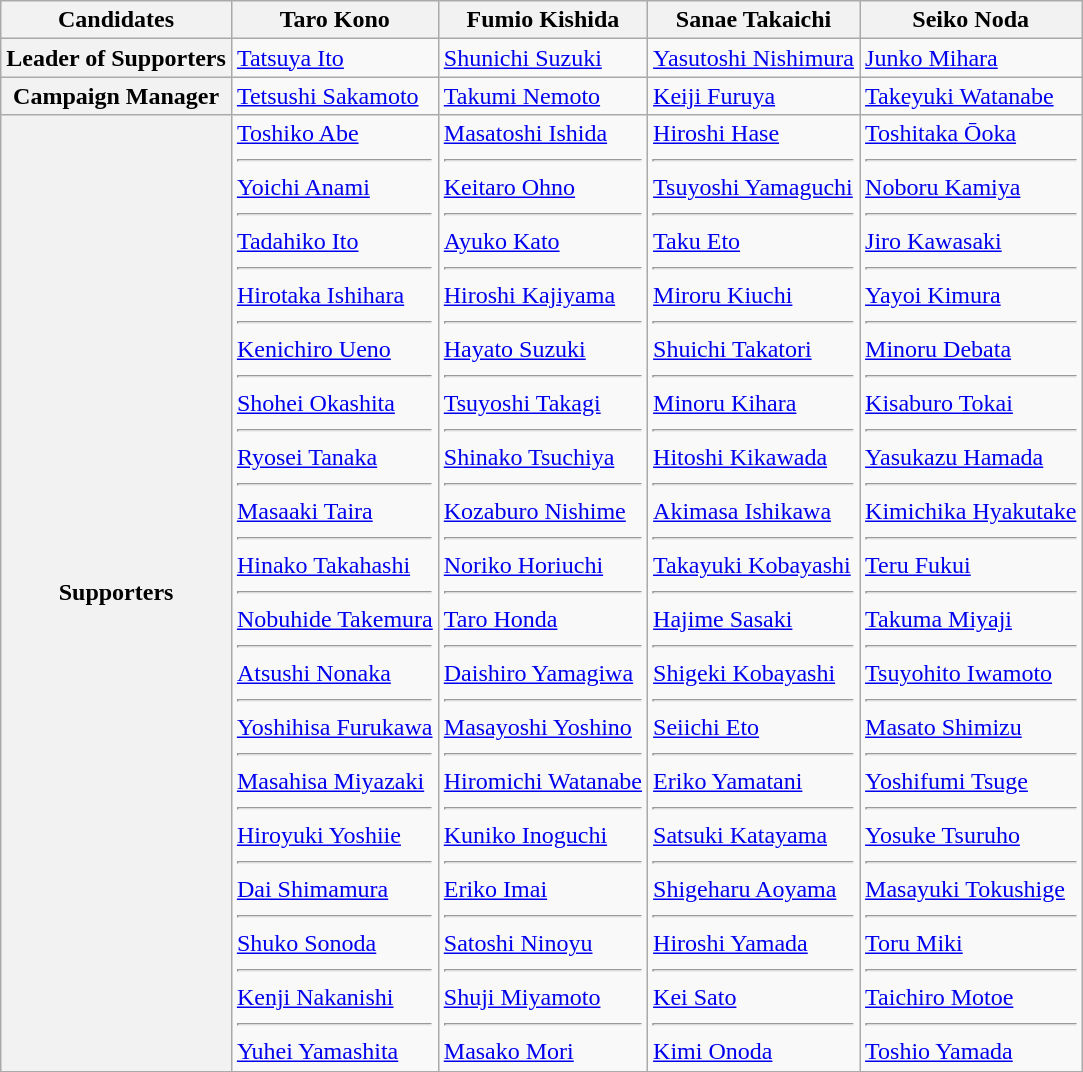<table class="wikitable">
<tr>
<th>Candidates</th>
<th>Taro Kono</th>
<th>Fumio Kishida</th>
<th>Sanae Takaichi</th>
<th>Seiko Noda</th>
</tr>
<tr>
<th>Leader of Supporters</th>
<td><a href='#'>Tatsuya Ito</a></td>
<td><a href='#'>Shunichi Suzuki</a></td>
<td><a href='#'>Yasutoshi Nishimura</a></td>
<td><a href='#'>Junko Mihara</a></td>
</tr>
<tr>
<th>Campaign Manager</th>
<td><a href='#'>Tetsushi Sakamoto</a></td>
<td><a href='#'>Takumi Nemoto</a></td>
<td><a href='#'>Keiji Furuya</a></td>
<td><a href='#'>Takeyuki Watanabe</a></td>
</tr>
<tr>
<th>Supporters</th>
<td><a href='#'>Toshiko Abe</a><hr><a href='#'>Yoichi Anami</a><hr><a href='#'>Tadahiko Ito</a><hr><a href='#'>Hirotaka Ishihara</a><hr><a href='#'>Kenichiro Ueno</a><hr><a href='#'>Shohei Okashita</a><hr><a href='#'>Ryosei Tanaka</a><hr><a href='#'>Masaaki Taira</a><hr><a href='#'>Hinako Takahashi</a><hr><a href='#'>Nobuhide Takemura</a><hr><a href='#'>Atsushi Nonaka</a><hr><a href='#'>Yoshihisa Furukawa</a><hr><a href='#'>Masahisa Miyazaki</a><hr><a href='#'>Hiroyuki Yoshiie</a><hr><a href='#'>Dai Shimamura</a><hr><a href='#'>Shuko Sonoda</a><hr><a href='#'>Kenji Nakanishi</a><hr><a href='#'>Yuhei Yamashita</a></td>
<td><a href='#'>Masatoshi Ishida</a><hr><a href='#'>Keitaro Ohno</a><hr><a href='#'>Ayuko Kato</a><hr><a href='#'>Hiroshi Kajiyama</a><hr><a href='#'>Hayato Suzuki</a><hr><a href='#'>Tsuyoshi Takagi</a><hr><a href='#'>Shinako Tsuchiya</a><hr><a href='#'>Kozaburo Nishime</a><hr><a href='#'>Noriko Horiuchi</a><hr><a href='#'>Taro Honda</a><hr><a href='#'>Daishiro Yamagiwa</a><hr><a href='#'>Masayoshi Yoshino</a><hr><a href='#'>Hiromichi Watanabe</a><hr><a href='#'>Kuniko Inoguchi</a><hr><a href='#'>Eriko Imai</a><hr><a href='#'>Satoshi Ninoyu</a><hr><a href='#'>Shuji Miyamoto</a><hr><a href='#'>Masako Mori</a></td>
<td><a href='#'>Hiroshi Hase</a><hr><a href='#'>Tsuyoshi Yamaguchi</a><hr><a href='#'>Taku Eto</a><hr><a href='#'>Miroru Kiuchi</a><br><hr><a href='#'>Shuichi Takatori</a><hr><a href='#'>Minoru Kihara</a><hr><a href='#'>Hitoshi Kikawada</a><hr><a href='#'>Akimasa Ishikawa</a><hr><a href='#'>Takayuki Kobayashi</a><hr><a href='#'>Hajime Sasaki</a><hr><a href='#'>Shigeki Kobayashi</a><hr><a href='#'>Seiichi Eto</a><hr><a href='#'>Eriko Yamatani</a><hr><a href='#'>Satsuki Katayama</a><hr><a href='#'>Shigeharu Aoyama</a><hr><a href='#'>Hiroshi Yamada</a><hr><a href='#'>Kei Sato</a><hr><a href='#'>Kimi Onoda</a></td>
<td><a href='#'>Toshitaka Ōoka</a><hr><a href='#'>Noboru Kamiya</a><hr><a href='#'>Jiro Kawasaki</a><hr><a href='#'>Yayoi Kimura</a><hr><a href='#'>Minoru Debata</a><hr><a href='#'>Kisaburo Tokai</a><hr><a href='#'>Yasukazu Hamada</a><hr><a href='#'>Kimichika Hyakutake</a><hr><a href='#'>Teru Fukui</a><hr><a href='#'>Takuma Miyaji</a><hr><a href='#'>Tsuyohito Iwamoto</a><hr><a href='#'>Masato Shimizu</a><hr><a href='#'>Yoshifumi Tsuge</a><hr><a href='#'>Yosuke Tsuruho</a><hr><a href='#'>Masayuki Tokushige</a><hr><a href='#'>Toru Miki</a><hr><a href='#'>Taichiro Motoe</a><hr><a href='#'>Toshio Yamada</a></td>
</tr>
<tr>
</tr>
</table>
